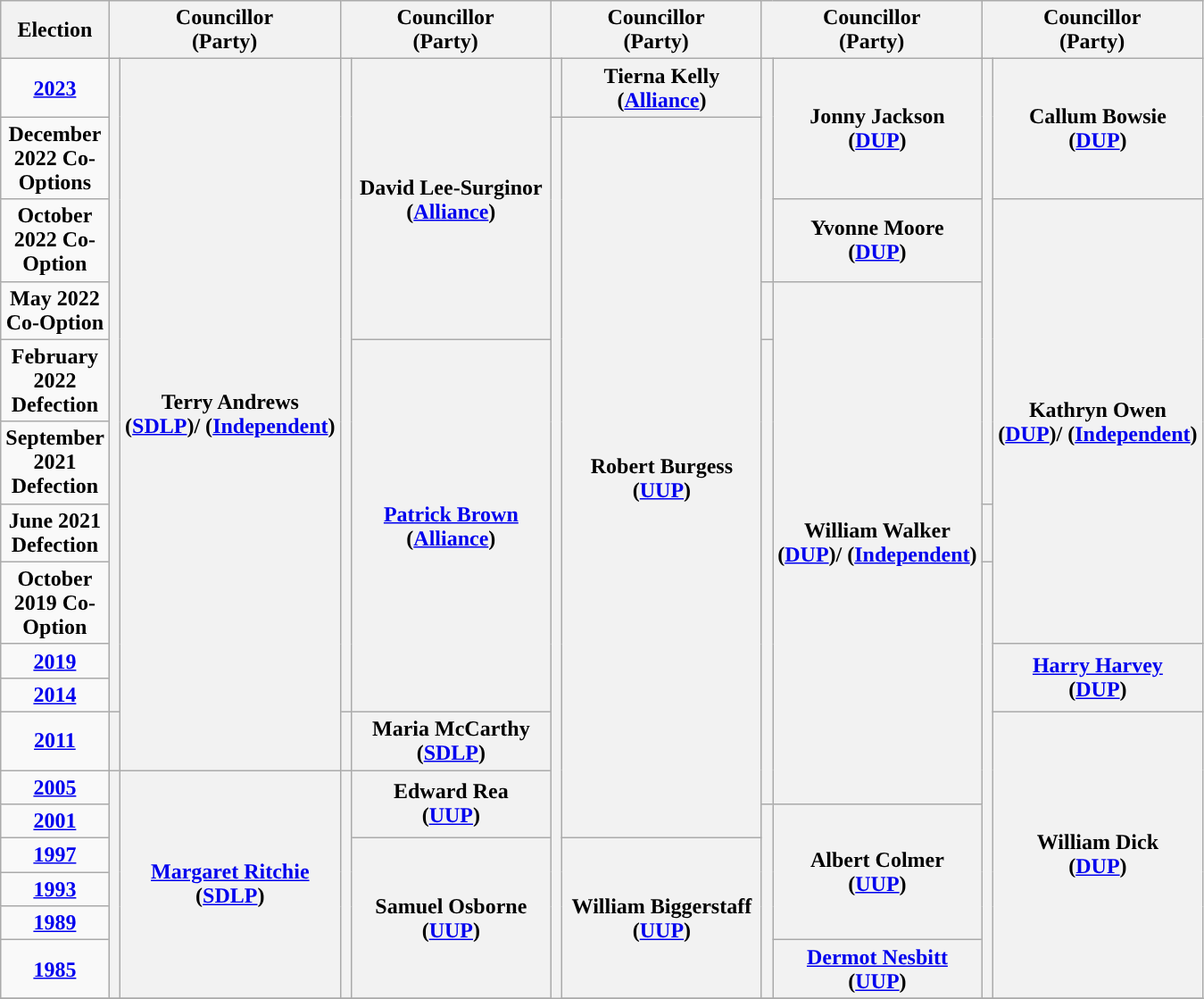<table class="wikitable" style="text-align:center">
<tr>
<th scope="col" width="50">Election</th>
<th scope="col" width="150" colspan = "2">Councillor<br> (Party)</th>
<th scope="col" width="150" colspan = "2">Councillor<br> (Party)</th>
<th scope="col" width="150" colspan = "2">Councillor<br> (Party)</th>
<th scope="col" width="150" colspan = "2">Councillor<br> (Party)</th>
<th scope="col" width="150" colspan = "2">Councillor<br> (Party)</th>
</tr>
<tr>
<td><strong><a href='#'>2023</a></strong></td>
<th rowspan="10" width="1" style="background-color: "></th>
<th rowspan = "11">Terry Andrews <br> (<a href='#'>SDLP</a>)/ (<a href='#'>Independent</a>)</th>
<th rowspan="10" width="1" style="background-color: "></th>
<th rowspan = "4">David Lee-Surginor <br> (<a href='#'>Alliance</a>)</th>
<th rowspan="1" width="1" style="background-color: "></th>
<th rowspan = "1">Tierna Kelly <br> (<a href='#'>Alliance</a>)</th>
<th rowspan="3" width="1" style="background-color: "></th>
<th rowspan = "2">Jonny Jackson <br> (<a href='#'>DUP</a>)</th>
<th rowspan="6" width="1" style="background-color: "></th>
<th rowspan = "2">Callum Bowsie <br> (<a href='#'>DUP</a>)</th>
</tr>
<tr>
<td><strong>December 2022 Co-Options</strong></td>
<th rowspan="17" width="1" style="background-color: "></th>
<th rowspan = "12">Robert Burgess <br> (<a href='#'>UUP</a>)</th>
</tr>
<tr>
<td><strong>October 2022 Co-Option</strong></td>
<th rowspan = "1">Yvonne Moore <br> (<a href='#'>DUP</a>)</th>
<th rowspan = "6">Kathryn Owen <br> (<a href='#'>DUP</a>)/ (<a href='#'>Independent</a>)</th>
</tr>
<tr>
<td><strong>May 2022 Co-Option</strong></td>
<th rowspan="1" width="1" style="background-color: "></th>
<th rowspan = "9">William Walker <br> (<a href='#'>DUP</a>)/ (<a href='#'>Independent</a>)</th>
</tr>
<tr>
<td><strong>February 2022 Defection</strong></td>
<th rowspan = "6"><a href='#'>Patrick Brown</a> <br> (<a href='#'>Alliance</a>)</th>
<th rowspan="8" width="1" style="background-color: "></th>
</tr>
<tr>
<td><strong>September 2021 Defection</strong></td>
</tr>
<tr>
<td><strong>June 2021 Defection</strong></td>
<th rowspan="1" width="1" style="background-color: "></th>
</tr>
<tr>
<td><strong>October 2019 Co-Option</strong></td>
<th rowspan="10" width="1" style="background-color: "></th>
</tr>
<tr>
<td><strong><a href='#'>2019</a></strong></td>
<th rowspan = "2"><a href='#'>Harry Harvey</a> <br> (<a href='#'>DUP</a>)</th>
</tr>
<tr>
<td><strong><a href='#'>2014</a></strong></td>
</tr>
<tr>
<td><strong><a href='#'>2011</a></strong></td>
<th rowspan="1" width="1" style="background-color: "></th>
<th rowspan="1" width="1" style="background-color: "></th>
<th rowspan = "1">Maria McCarthy <br> (<a href='#'>SDLP</a>)</th>
<th rowspan = "7">William Dick <br> (<a href='#'>DUP</a>)</th>
</tr>
<tr>
<td><strong><a href='#'>2005</a></strong></td>
<th rowspan="6" width="1" style="background-color: "></th>
<th rowspan = "6"><a href='#'>Margaret Ritchie</a> <br> (<a href='#'>SDLP</a>)</th>
<th rowspan="6" width="1" style="background-color: "></th>
<th rowspan = "2">Edward Rea <br> (<a href='#'>UUP</a>)</th>
</tr>
<tr>
<td><strong><a href='#'>2001</a></strong></td>
<th rowspan="5" width="1" style="background-color: "></th>
<th rowspan = "4">Albert Colmer <br> (<a href='#'>UUP</a>)</th>
</tr>
<tr>
<td><strong><a href='#'>1997</a></strong></td>
<th rowspan = "4">Samuel Osborne <br> (<a href='#'>UUP</a>)</th>
<th rowspan = "4">William Biggerstaff <br> (<a href='#'>UUP</a>)</th>
</tr>
<tr>
<td><strong><a href='#'>1993</a></strong></td>
</tr>
<tr>
<td><strong><a href='#'>1989</a></strong></td>
</tr>
<tr>
<td><strong><a href='#'>1985</a></strong></td>
<th rowspan = "1"><a href='#'>Dermot Nesbitt</a> <br> (<a href='#'>UUP</a>)</th>
</tr>
<tr>
</tr>
</table>
